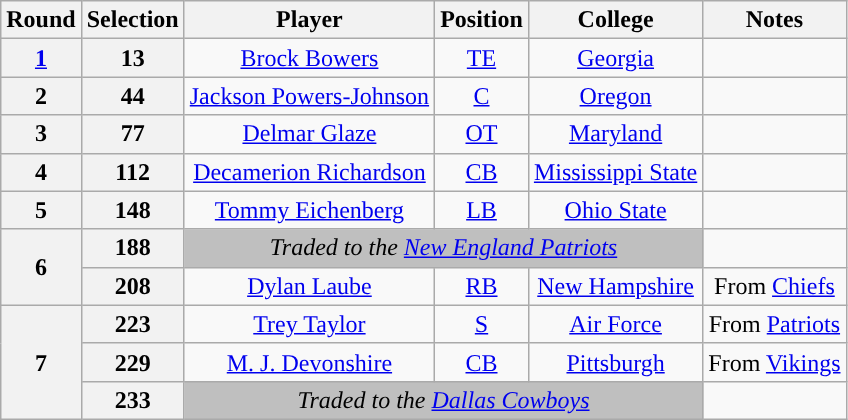<table class="wikitable" style="text-align:center">
<tr>
<th>Round</th>
<th>Selection</th>
<th>Player</th>
<th>Position</th>
<th>College</th>
<th>Notes</th>
</tr>
<tr>
<th><a href='#'>1</a></th>
<th>13</th>
<td><a href='#'>Brock Bowers</a></td>
<td><a href='#'>TE</a></td>
<td><a href='#'>Georgia</a></td>
<td></td>
</tr>
<tr>
<th>2</th>
<th>44</th>
<td><a href='#'>Jackson Powers-Johnson</a></td>
<td><a href='#'>C</a></td>
<td><a href='#'>Oregon</a></td>
<td></td>
</tr>
<tr>
<th>3</th>
<th>77</th>
<td><a href='#'>Delmar Glaze</a></td>
<td><a href='#'>OT</a></td>
<td><a href='#'>Maryland</a></td>
<td></td>
</tr>
<tr>
<th>4</th>
<th>112</th>
<td><a href='#'>Decamerion Richardson</a></td>
<td><a href='#'>CB</a></td>
<td><a href='#'>Mississippi State</a></td>
<td></td>
</tr>
<tr>
<th>5</th>
<th>148</th>
<td><a href='#'>Tommy Eichenberg</a></td>
<td><a href='#'>LB</a></td>
<td><a href='#'>Ohio State</a></td>
<td></td>
</tr>
<tr>
<th rowspan="2">6</th>
<th>188</th>
<td colspan="3" style="background:#BFBFBF"><em>Traded to the <a href='#'>New England Patriots</a></em></td>
<td></td>
</tr>
<tr>
<th>208</th>
<td><a href='#'>Dylan Laube</a></td>
<td><a href='#'>RB</a></td>
<td><a href='#'>New Hampshire</a></td>
<td>From <a href='#'>Chiefs</a></td>
</tr>
<tr>
<th rowspan="3">7</th>
<th>223</th>
<td><a href='#'>Trey Taylor</a></td>
<td><a href='#'>S</a></td>
<td><a href='#'>Air Force</a></td>
<td>From <a href='#'>Patriots</a></td>
</tr>
<tr>
<th>229</th>
<td><a href='#'>M. J. Devonshire</a></td>
<td><a href='#'>CB</a></td>
<td><a href='#'>Pittsburgh</a></td>
<td>From <a href='#'>Vikings</a></td>
</tr>
<tr>
<th>233</th>
<td colspan="3" style="background:#BFBFBF"><em>Traded to the <a href='#'>Dallas Cowboys</a></em></td>
<td></td>
</tr>
</table>
